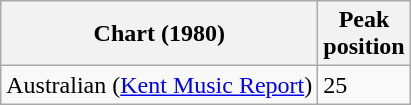<table class="wikitable sortable plainrowheaders">
<tr>
<th scope="col">Chart (1980)</th>
<th scope="col">Peak<br>position</th>
</tr>
<tr>
<td>Australian (<a href='#'>Kent Music Report</a>)</td>
<td>25</td>
</tr>
</table>
